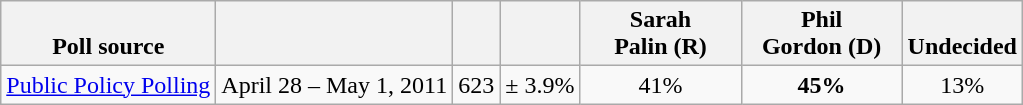<table class="wikitable" style="text-align:center">
<tr valign=bottom>
<th>Poll source</th>
<th></th>
<th></th>
<th></th>
<th style="width:100px;">Sarah<br>Palin (R)</th>
<th style="width:100px;">Phil<br>Gordon (D)</th>
<th>Undecided</th>
</tr>
<tr>
<td align=left><a href='#'>Public Policy Polling</a></td>
<td>April 28 – May 1, 2011</td>
<td>623</td>
<td>± 3.9%</td>
<td>41%</td>
<td><strong>45%</strong></td>
<td>13%</td>
</tr>
</table>
